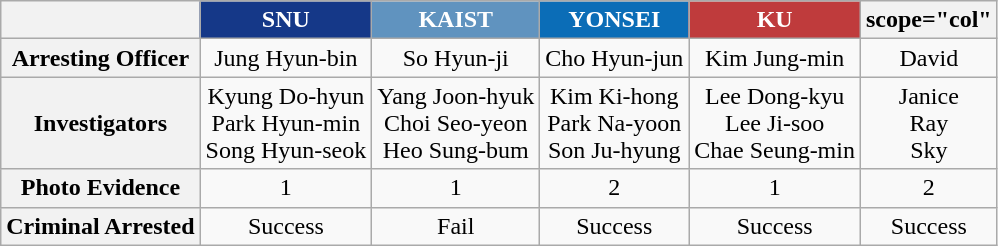<table class="wikitable" style="text-align:center">
<tr>
<th scope="col"></th>
<th scope="col" style="background-color:#153888; color:white">SNU</th>
<th scope="col" style="background-color:#6093BF; color:white">KAIST</th>
<th scope="col" style="background-color:#0B6DB7; color:white">YONSEI</th>
<th scope="col" style="background-color:#BF3B3C; color:white">KU</th>
<th>scope="col"  </th>
</tr>
<tr>
<th scope="row">Arresting Officer</th>
<td>Jung Hyun-bin</td>
<td>So Hyun-ji</td>
<td>Cho Hyun-jun</td>
<td>Kim Jung-min</td>
<td>David</td>
</tr>
<tr>
<th scope="row">Investigators</th>
<td>Kyung Do-hyun<br>Park Hyun-min<br>Song Hyun-seok</td>
<td>Yang Joon-hyuk<br>Choi Seo-yeon<br>Heo Sung-bum</td>
<td>Kim Ki-hong<br>Park Na-yoon<br>Son Ju-hyung</td>
<td>Lee Dong-kyu<br>Lee Ji-soo<br>Chae Seung-min</td>
<td>Janice<br>Ray<br>Sky</td>
</tr>
<tr>
<th scope="row">Photo Evidence</th>
<td>1</td>
<td>1</td>
<td>2</td>
<td>1</td>
<td>2</td>
</tr>
<tr>
<th scope="row">Criminal Arrested</th>
<td>Success</td>
<td>Fail</td>
<td>Success</td>
<td>Success</td>
<td>Success</td>
</tr>
</table>
